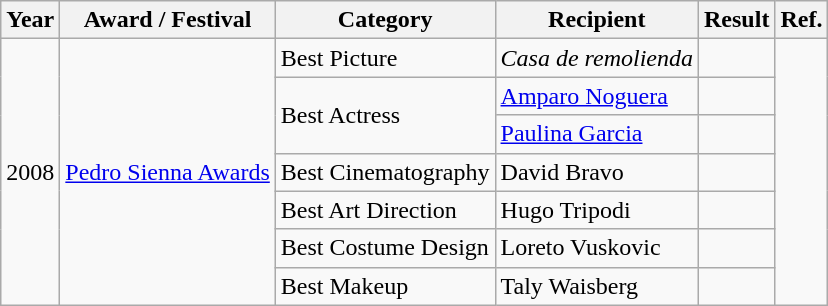<table class="wikitable">
<tr>
<th>Year</th>
<th>Award / Festival</th>
<th>Category</th>
<th>Recipient</th>
<th>Result</th>
<th>Ref.</th>
</tr>
<tr>
<td rowspan="7">2008</td>
<td rowspan="7"><a href='#'>Pedro Sienna Awards</a></td>
<td>Best Picture</td>
<td><em>Casa de remolienda</em></td>
<td></td>
<td rowspan="7"></td>
</tr>
<tr>
<td rowspan="2">Best Actress</td>
<td><a href='#'>Amparo Noguera</a></td>
<td></td>
</tr>
<tr>
<td><a href='#'>Paulina Garcia</a></td>
<td></td>
</tr>
<tr>
<td>Best Cinematography</td>
<td>David Bravo</td>
<td></td>
</tr>
<tr>
<td>Best Art Direction</td>
<td>Hugo Tripodi</td>
<td></td>
</tr>
<tr>
<td>Best Costume Design</td>
<td>Loreto Vuskovic</td>
<td></td>
</tr>
<tr>
<td>Best Makeup</td>
<td>Taly Waisberg</td>
<td></td>
</tr>
</table>
